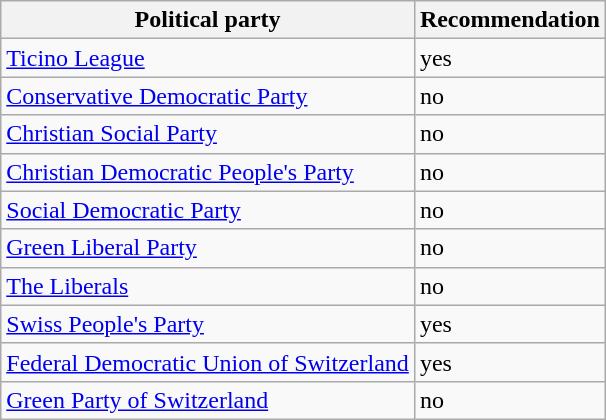<table class="wikitable">
<tr>
<th>Political party</th>
<th>Recommendation</th>
</tr>
<tr>
<td><a href='#'>Ticino League</a></td>
<td>yes</td>
</tr>
<tr>
<td><a href='#'>Conservative Democratic Party</a></td>
<td>no</td>
</tr>
<tr>
<td><a href='#'>Christian Social Party</a></td>
<td>no</td>
</tr>
<tr>
<td><a href='#'>Christian Democratic People's Party</a></td>
<td>no</td>
</tr>
<tr>
<td><a href='#'>Social Democratic Party</a></td>
<td>no</td>
</tr>
<tr>
<td><a href='#'>Green Liberal Party</a></td>
<td>no</td>
</tr>
<tr>
<td><a href='#'>The Liberals</a></td>
<td>no</td>
</tr>
<tr>
<td><a href='#'>Swiss People's Party</a></td>
<td>yes</td>
</tr>
<tr>
<td><a href='#'>Federal Democratic Union of Switzerland</a></td>
<td>yes</td>
</tr>
<tr>
<td><a href='#'>Green Party of Switzerland</a></td>
<td>no</td>
</tr>
</table>
